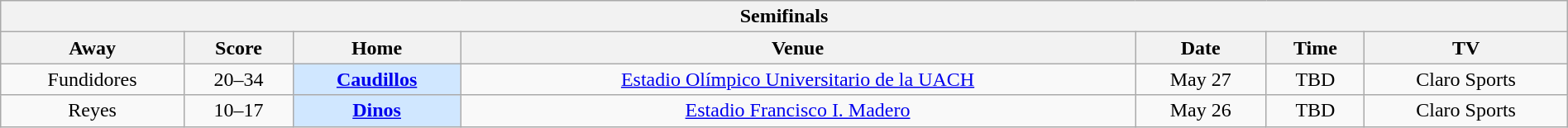<table class="wikitable mw-collapsible mw-collapsed" style="width:100%;">
<tr>
<th colspan="8">Semifinals</th>
</tr>
<tr>
<th>Away</th>
<th>Score</th>
<th>Home</th>
<th>Venue</th>
<th>Date</th>
<th>Time</th>
<th>TV</th>
</tr>
<tr align="center">
<td>Fundidores</td>
<td>20–34</td>
<td bgcolor="#D0E7FF"><strong><a href='#'>Caudillos</a></strong></td>
<td><a href='#'>Estadio Olímpico Universitario de la UACH</a></td>
<td>May 27</td>
<td>TBD</td>
<td>Claro Sports</td>
</tr>
<tr align="center">
<td>Reyes</td>
<td>10–17</td>
<td bgcolor="#D0E7FF"><strong><a href='#'>Dinos</a></strong></td>
<td><a href='#'>Estadio Francisco I. Madero</a></td>
<td>May 26</td>
<td>TBD</td>
<td>Claro Sports</td>
</tr>
</table>
